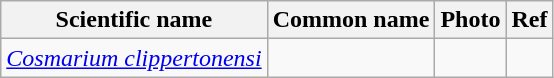<table class="wikitable">
<tr>
<th>Scientific name</th>
<th>Common name</th>
<th>Photo</th>
<th>Ref</th>
</tr>
<tr>
<td><em><a href='#'>Cosmarium clippertonensi</a></em></td>
<td></td>
<td></td>
<td></td>
</tr>
</table>
